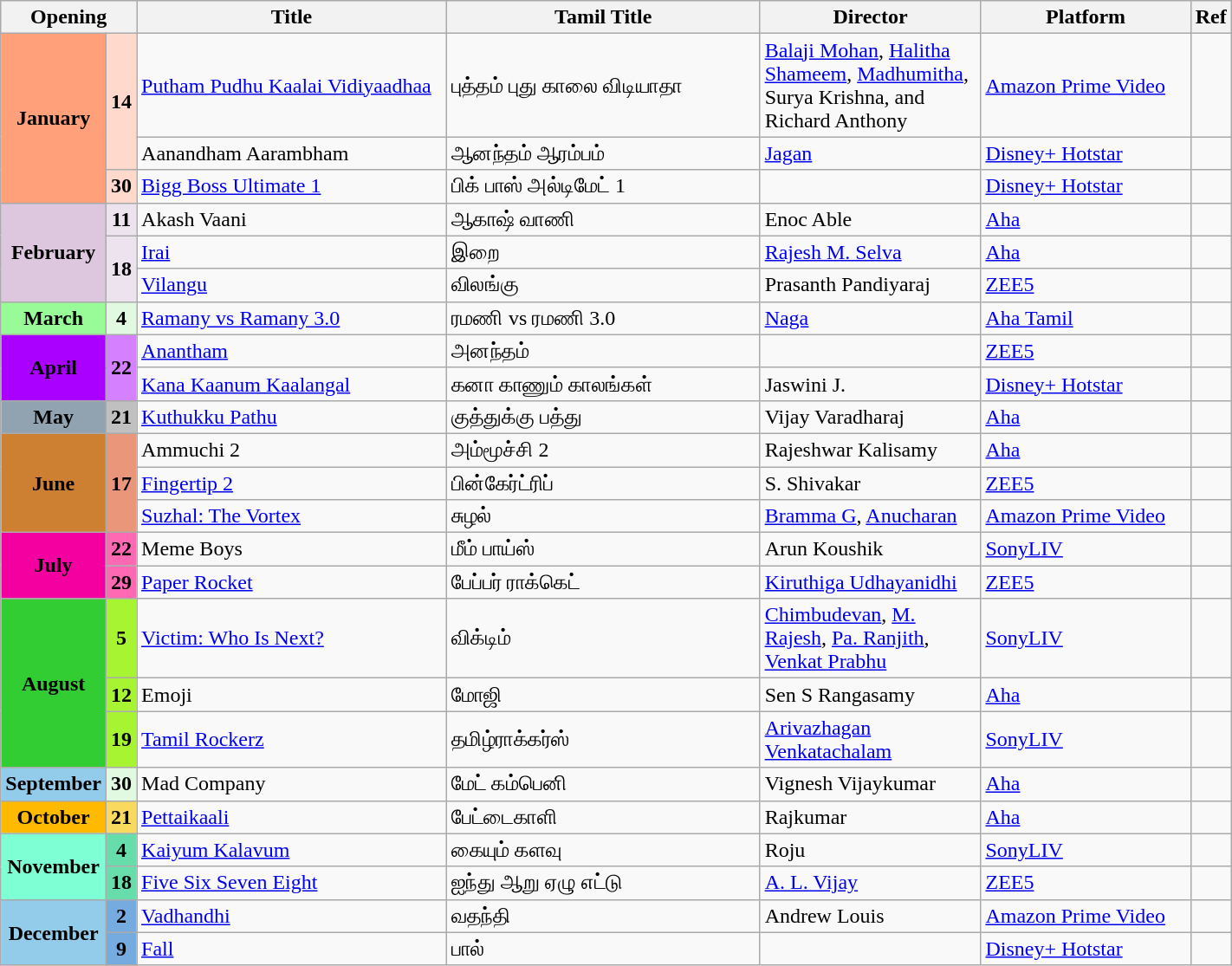<table class="wikitable" width="75%">
<tr>
<th colspan="2">Opening</th>
<th style="width:30%;">Title</th>
<th style="width:30%;">Tamil Title</th>
<th style="width:20%;">Director</th>
<th style="width:20%;">Platform</th>
<th>Ref</th>
</tr>
<tr>
<td rowspan="3" style="text-align:center; background:#ffa07a; textcolor:#000;"><strong>January</strong></td>
<td rowspan="2" style="text-align:center; background:#ffdacc;"><strong>14</strong></td>
<td><a href='#'>Putham Pudhu Kaalai Vidiyaadhaa</a></td>
<td>புத்தம் புது காலை விடியாதா</td>
<td><a href='#'>Balaji Mohan</a>, <a href='#'>Halitha Shameem</a>, <a href='#'>Madhumitha</a>, Surya Krishna, and Richard Anthony</td>
<td><a href='#'>Amazon Prime Video</a></td>
<td></td>
</tr>
<tr>
<td>Aanandham Aarambham</td>
<td>ஆனந்தம் ஆரம்பம்</td>
<td><a href='#'>Jagan</a></td>
<td><a href='#'>Disney+ Hotstar</a></td>
<td></td>
</tr>
<tr>
<td rowspan="1" style="text-align:center; background:#ffdacc;"><strong>30</strong></td>
<td><a href='#'>Bigg Boss Ultimate 1</a></td>
<td>பிக் பாஸ் அல்டிமேட் 1</td>
<td></td>
<td><a href='#'>Disney+ Hotstar</a></td>
<td></td>
</tr>
<tr>
<td rowspan="3" style="text-align:center; background:#dcc7df; textcolor:#000;"><strong>February</strong></td>
<td style="text-align:center; background:#ede3ef;"><strong>11</strong></td>
<td>Akash Vaani</td>
<td>ஆகாஷ் வாணி</td>
<td>Enoc Able</td>
<td><a href='#'>Aha</a></td>
<td></td>
</tr>
<tr>
<td rowspan="2" style="text-align:center; background:#ede3ef;"><strong>18</strong></td>
<td><a href='#'>Irai</a></td>
<td>இறை</td>
<td><a href='#'>Rajesh M. Selva</a></td>
<td><a href='#'>Aha</a></td>
<td></td>
</tr>
<tr>
<td><a href='#'>Vilangu</a></td>
<td>விலங்கு</td>
<td>Prasanth Pandiyaraj</td>
<td><a href='#'>ZEE5</a></td>
<td></td>
</tr>
<tr>
<td style="text-align:center; background:#98fb98; textcolor:#000;"><strong>March</strong></td>
<td style="text-align:center; background:#e0f9e0;"><strong>4</strong></td>
<td><a href='#'>Ramany vs Ramany 3.0</a></td>
<td>ரமணி vs ரமணி 3.0</td>
<td><a href='#'>Naga</a></td>
<td><a href='#'>Aha Tamil</a></td>
<td></td>
</tr>
<tr>
<td rowspan="2" style="text-align:center; background:#a0f; textcolor:#d580ff;"><strong>April</strong></td>
<td rowspan="2" style="text-align:center; background:#d580ff"><strong>22</strong></td>
<td><a href='#'>Anantham</a></td>
<td>அனந்தம்</td>
<td></td>
<td><a href='#'>ZEE5</a></td>
<td></td>
</tr>
<tr>
<td><a href='#'>Kana Kaanum Kaalangal</a></td>
<td>கனா காணும் காலங்கள்</td>
<td>Jaswini J.</td>
<td><a href='#'>Disney+ Hotstar</a></td>
<td></td>
</tr>
<tr>
<td style="text-align:center; background:#91a3b0; textcolor:#000;"><strong>May</strong></td>
<td style="text-align:center; background:silver;"><strong>21</strong></td>
<td><a href='#'>Kuthukku Pathu</a></td>
<td>குத்துக்கு பத்து</td>
<td>Vijay Varadharaj</td>
<td><a href='#'>Aha</a></td>
<td></td>
</tr>
<tr>
<td rowspan="3" style="text-align:center; background:#CD7F32; textcolor:#000;"><strong>June</strong></td>
<td rowspan="3" style="text-align:center; background:#e9967a;"><strong>17</strong></td>
<td>Ammuchi 2</td>
<td>அம்மூச்சி 2</td>
<td>Rajeshwar Kalisamy</td>
<td><a href='#'>Aha</a></td>
<td></td>
</tr>
<tr>
<td><a href='#'>Fingertip 2</a></td>
<td>பின்கேர்ட்ரிப்</td>
<td>S. Shivakar</td>
<td><a href='#'>ZEE5</a></td>
<td></td>
</tr>
<tr>
<td><a href='#'>Suzhal: The Vortex</a></td>
<td>சுழல்</td>
<td><a href='#'>Bramma G</a>, <a href='#'>Anucharan</a></td>
<td><a href='#'>Amazon Prime Video</a></td>
<td></td>
</tr>
<tr>
<td rowspan="2" style="text-align:center; background:#F400A1; textcolor:#000;"><strong>July</strong></td>
<td style="text-align:center; background:hotPink;"><strong>22</strong></td>
<td>Meme Boys</td>
<td>மீம் பாய்ஸ்</td>
<td>Arun Koushik</td>
<td><a href='#'>SonyLIV</a></td>
<td></td>
</tr>
<tr>
<td style="text-align:center; background:hotPink;"><strong>29</strong></td>
<td><a href='#'>Paper Rocket</a></td>
<td>பேப்பர் ராக்கெட்</td>
<td><a href='#'>Kiruthiga Udhayanidhi</a></td>
<td><a href='#'>ZEE5</a></td>
<td></td>
</tr>
<tr>
<td rowspan="3" style="text-align:center; background:#32CD32; textcolor:#d580ff;"><strong>August</strong></td>
<td style="text-align:center; background:#a7f432;"><strong>5</strong></td>
<td><a href='#'>Victim: Who Is Next?</a></td>
<td>விக்டிம்</td>
<td><a href='#'>Chimbudevan</a>, <a href='#'>M. Rajesh</a>, <a href='#'>Pa. Ranjith</a>, <a href='#'>Venkat Prabhu</a></td>
<td><a href='#'>SonyLIV</a></td>
<td></td>
</tr>
<tr>
<td style="text-align:center; background:#a7f432;"><strong>12</strong></td>
<td>Emoji</td>
<td>மோஜி</td>
<td>Sen S Rangasamy</td>
<td><a href='#'>Aha</a></td>
<td></td>
</tr>
<tr>
<td style="text-align:center; background:#a7f432;"><strong>19</strong></td>
<td><a href='#'>Tamil Rockerz</a></td>
<td>தமிழ்ராக்கர்ஸ்</td>
<td><a href='#'>Arivazhagan Venkatachalam</a></td>
<td><a href='#'>SonyLIV</a></td>
<td></td>
</tr>
<tr>
<td style="text-align:center; background:#93ccea; textcolor:#000;"><strong>September</strong></td>
<td style="text-align:center; background:#e0f9e0;"><strong>30</strong></td>
<td>Mad Company</td>
<td>மேட் கம்பெனி</td>
<td>Vignesh Vijaykumar</td>
<td><a href='#'>Aha</a></td>
<td></td>
</tr>
<tr>
<td rowspan="1" style="text-align:center; background:#ffba00; textcolor:#000;"><strong>October</strong></td>
<td rowspan="1" style="text-align:center;background:#FADA5E;"><strong>21</strong></td>
<td><a href='#'>Pettaikaali</a></td>
<td>பேட்டைகாளி</td>
<td>Rajkumar</td>
<td><a href='#'>Aha</a></td>
<td></td>
</tr>
<tr>
<td rowspan="2" style="text-align:center; background:#7fffd4; textcolor:#000;"><strong>November</strong></td>
<td style="text-align:center; background:#6da;"><strong>4</strong></td>
<td><a href='#'>Kaiyum Kalavum</a></td>
<td>கையும் களவு</td>
<td>Roju</td>
<td><a href='#'>SonyLIV</a></td>
<td></td>
</tr>
<tr>
<td style="text-align:center; background:#6da;"><strong>18</strong></td>
<td><a href='#'>Five Six Seven Eight</a></td>
<td>ஐந்து ஆறு ஏழு எட்டு</td>
<td><a href='#'>A. L. Vijay</a></td>
<td><a href='#'>ZEE5</a></td>
<td></td>
</tr>
<tr>
<td rowspan="2" style="text-align:center; background:#93CCEA;"><strong>December</strong></td>
<td style="text-align:center; background:#6da; background:#76ABDF;"><strong>2</strong></td>
<td><a href='#'>Vadhandhi</a></td>
<td>வதந்தி</td>
<td>Andrew Louis</td>
<td><a href='#'>Amazon Prime Video</a></td>
<td></td>
</tr>
<tr>
<td style="text-align:center; background:#6da; background:#76ABDF;"><strong>9</strong></td>
<td><a href='#'>Fall</a></td>
<td>பால்</td>
<td></td>
<td><a href='#'>Disney+ Hotstar</a></td>
<td></td>
</tr>
</table>
